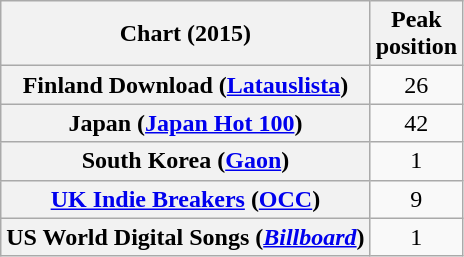<table class="wikitable sortable plainrowheaders" style="text-align:center;">
<tr>
<th scope="col">Chart (2015)</th>
<th scope="col">Peak<br>position</th>
</tr>
<tr>
<th scope="row">Finland Download (<a href='#'>Latauslista</a>)</th>
<td>26</td>
</tr>
<tr>
<th scope="row">Japan (<a href='#'>Japan Hot 100</a>)</th>
<td>42</td>
</tr>
<tr>
<th scope="row">South Korea (<a href='#'>Gaon</a>)</th>
<td>1</td>
</tr>
<tr>
<th scope="row"><a href='#'>UK Indie Breakers</a> (<a href='#'>OCC</a>)</th>
<td>9</td>
</tr>
<tr>
<th scope="row">US World Digital Songs (<em><a href='#'>Billboard</a></em>)</th>
<td>1</td>
</tr>
</table>
